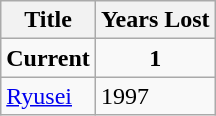<table class="wikitable">
<tr>
<th>Title</th>
<th>Years Lost</th>
</tr>
<tr>
<td align="center"><strong>Current</strong></td>
<td align="center"><strong>1</strong></td>
</tr>
<tr>
<td> <a href='#'>Ryusei</a></td>
<td>1997</td>
</tr>
</table>
